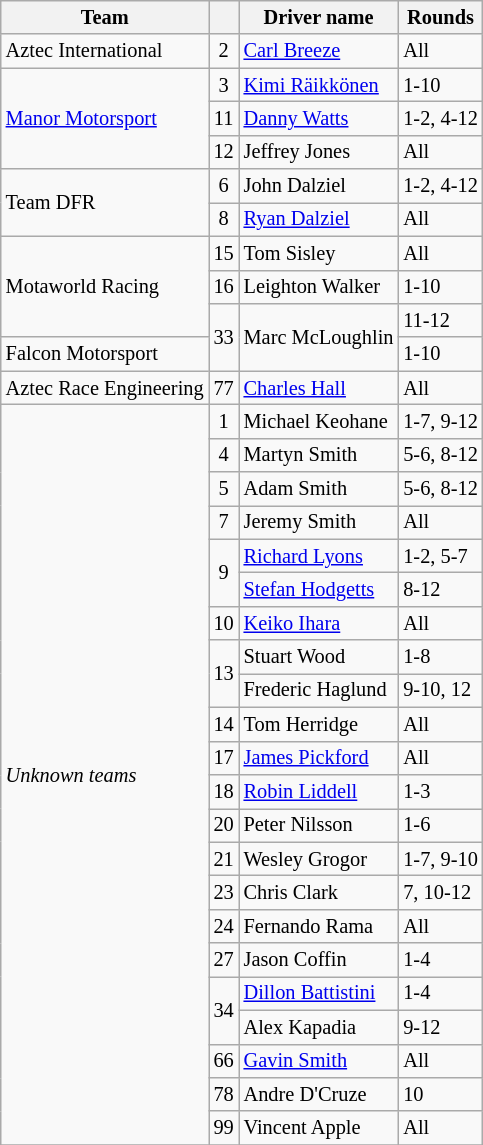<table class="wikitable" style="font-size: 85%">
<tr>
<th>Team</th>
<th></th>
<th>Driver name</th>
<th>Rounds</th>
</tr>
<tr>
<td>Aztec International</td>
<td align=center>2</td>
<td> <a href='#'>Carl Breeze</a></td>
<td>All</td>
</tr>
<tr>
<td rowspan=3><a href='#'>Manor Motorsport</a></td>
<td align=center>3</td>
<td> <a href='#'>Kimi Räikkönen</a></td>
<td>1-10</td>
</tr>
<tr>
<td align=center>11</td>
<td> <a href='#'>Danny Watts</a></td>
<td>1-2, 4-12</td>
</tr>
<tr>
<td align=center>12</td>
<td> Jeffrey Jones</td>
<td>All</td>
</tr>
<tr>
<td rowspan=2>Team DFR</td>
<td align=center>6</td>
<td> John Dalziel</td>
<td>1-2, 4-12</td>
</tr>
<tr>
<td align=center>8</td>
<td> <a href='#'>Ryan Dalziel</a></td>
<td>All</td>
</tr>
<tr>
<td rowspan=3>Motaworld Racing</td>
<td align=center>15</td>
<td> Tom Sisley</td>
<td>All</td>
</tr>
<tr>
<td align=center>16</td>
<td> Leighton Walker</td>
<td>1-10</td>
</tr>
<tr>
<td align=center rowspan=2>33</td>
<td rowspan=2> Marc McLoughlin</td>
<td>11-12</td>
</tr>
<tr>
<td>Falcon Motorsport</td>
<td>1-10</td>
</tr>
<tr>
<td>Aztec Race Engineering</td>
<td align=center>77</td>
<td> <a href='#'>Charles Hall</a></td>
<td>All</td>
</tr>
<tr>
<td rowspan=22><em>Unknown teams</em></td>
<td align=center>1</td>
<td> Michael Keohane</td>
<td>1-7, 9-12</td>
</tr>
<tr>
<td align=center>4</td>
<td> Martyn Smith</td>
<td>5-6, 8-12</td>
</tr>
<tr>
<td align=center>5</td>
<td> Adam Smith</td>
<td>5-6, 8-12</td>
</tr>
<tr>
<td align=center>7</td>
<td> Jeremy Smith</td>
<td>All</td>
</tr>
<tr>
<td align=center rowspan=2>9</td>
<td> <a href='#'>Richard Lyons</a></td>
<td>1-2, 5-7</td>
</tr>
<tr>
<td> <a href='#'>Stefan Hodgetts</a></td>
<td>8-12</td>
</tr>
<tr>
<td align=center>10</td>
<td> <a href='#'>Keiko Ihara</a></td>
<td>All</td>
</tr>
<tr>
<td align=center rowspan=2>13</td>
<td> Stuart Wood</td>
<td>1-8</td>
</tr>
<tr>
<td> Frederic Haglund</td>
<td>9-10, 12</td>
</tr>
<tr>
<td align=center>14</td>
<td> Tom Herridge</td>
<td>All</td>
</tr>
<tr>
<td align=center>17</td>
<td> <a href='#'>James Pickford</a></td>
<td>All</td>
</tr>
<tr>
<td align=center>18</td>
<td> <a href='#'>Robin Liddell</a></td>
<td>1-3</td>
</tr>
<tr>
<td align=center>20</td>
<td> Peter Nilsson</td>
<td>1-6</td>
</tr>
<tr>
<td align=center>21</td>
<td> Wesley Grogor</td>
<td>1-7, 9-10</td>
</tr>
<tr>
<td align=center>23</td>
<td> Chris Clark</td>
<td>7, 10-12</td>
</tr>
<tr>
<td align=center>24</td>
<td> Fernando Rama</td>
<td>All</td>
</tr>
<tr>
<td align=center>27</td>
<td> Jason Coffin</td>
<td>1-4</td>
</tr>
<tr>
<td align=center rowspan=2>34</td>
<td> <a href='#'>Dillon Battistini</a></td>
<td>1-4</td>
</tr>
<tr>
<td> Alex Kapadia</td>
<td>9-12</td>
</tr>
<tr>
<td align=center>66</td>
<td> <a href='#'>Gavin Smith</a></td>
<td>All</td>
</tr>
<tr>
<td align=center>78</td>
<td> Andre D'Cruze</td>
<td>10</td>
</tr>
<tr>
<td align=center>99</td>
<td> Vincent Apple</td>
<td>All</td>
</tr>
<tr>
</tr>
</table>
